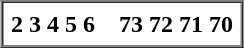<table border="1" cellspacing="0" cellpadding="5" align="center">
<tr>
<th>2 3 4 5 6    73 72 71 70</th>
</tr>
</table>
